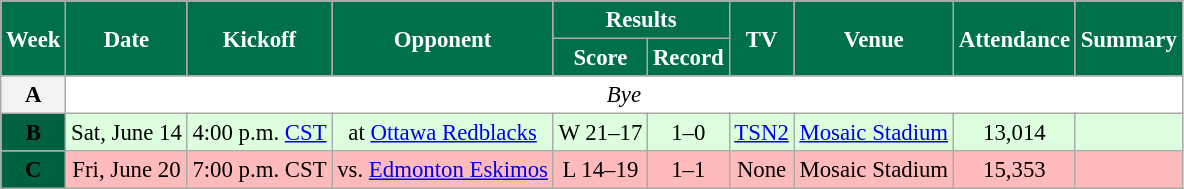<table class="wikitable" style="font-size: 95%;">
<tr>
<th style="background:#00704A;color:White;" rowspan=2>Week</th>
<th style="background:#00704A;color:White;" rowspan=2>Date</th>
<th style="background:#00704A;color:White;" rowspan=2>Kickoff</th>
<th style="background:#00704A;color:White;" rowspan=2>Opponent</th>
<th style="background:#00704A;color:White;" colspan=2>Results</th>
<th style="background:#00704A;color:White;" rowspan=2>TV</th>
<th style="background:#00704A;color:White;" rowspan=2>Venue</th>
<th style="background:#00704A;color:White;" rowspan=2>Attendance</th>
<th style="background:#00704A;color:White;" rowspan=2>Summary</th>
</tr>
<tr>
<th style="background:#00704A;color:White;">Score</th>
<th style="background:#00704A;color:White;">Record</th>
</tr>
<tr align="center" bgcolor="#ffffff">
<th align="center"><strong>A</strong></th>
<td colspan=9 align="center" valign="middle"><em>Bye</em></td>
</tr>
<tr align="center" bgcolor="#ddffdd">
<th style="text-align:center; background:#006241;"><span><strong>B</strong></span></th>
<td align="center">Sat, June 14</td>
<td align="center">4:00 p.m. <a href='#'>CST</a></td>
<td align="center">at <a href='#'>Ottawa Redblacks</a></td>
<td align="center">W 21–17</td>
<td align="center">1–0</td>
<td align="center"><a href='#'>TSN2</a></td>
<td align="center"><a href='#'>Mosaic Stadium</a></td>
<td align="center">13,014</td>
<td align="center"></td>
</tr>
<tr align="center" bgcolor="#ffbbbb">
<th style="text-align:center; background:#006241;"><span><strong>C</strong></span></th>
<td align="center">Fri, June 20</td>
<td align="center">7:00 p.m. CST</td>
<td align="center">vs. <a href='#'>Edmonton Eskimos</a></td>
<td align="center">L 14–19</td>
<td align="center">1–1</td>
<td align="center">None</td>
<td align="center">Mosaic Stadium</td>
<td align="center">15,353</td>
<td align="center"></td>
</tr>
</table>
